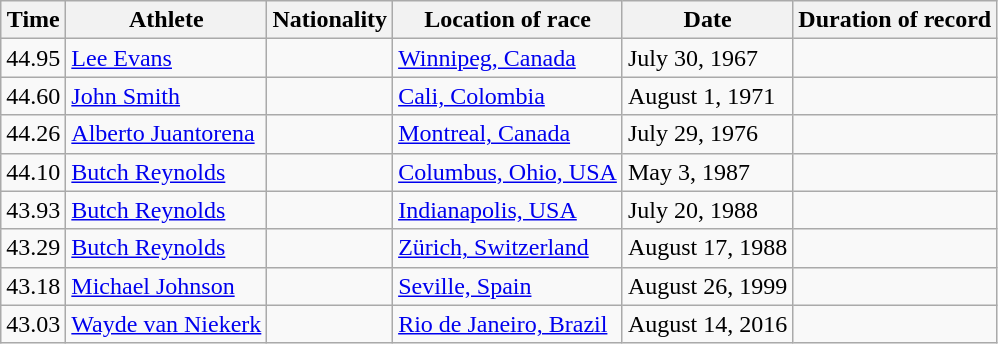<table class="wikitable" border="1">
<tr>
<th>Time</th>
<th>Athlete</th>
<th>Nationality</th>
<th>Location of race</th>
<th>Date</th>
<th>Duration of record</th>
</tr>
<tr>
<td>44.95</td>
<td><a href='#'>Lee Evans</a></td>
<td></td>
<td><a href='#'>Winnipeg, Canada</a></td>
<td>July 30, 1967</td>
<td></td>
</tr>
<tr>
<td>44.60</td>
<td><a href='#'>John Smith</a></td>
<td></td>
<td><a href='#'>Cali, Colombia</a></td>
<td>August 1, 1971</td>
<td></td>
</tr>
<tr>
<td>44.26</td>
<td><a href='#'>Alberto Juantorena</a></td>
<td></td>
<td><a href='#'>Montreal, Canada</a></td>
<td>July 29, 1976</td>
<td></td>
</tr>
<tr>
<td>44.10</td>
<td><a href='#'>Butch Reynolds</a></td>
<td></td>
<td><a href='#'>Columbus, Ohio, USA</a></td>
<td>May 3, 1987</td>
<td></td>
</tr>
<tr>
<td>43.93</td>
<td><a href='#'>Butch Reynolds</a></td>
<td></td>
<td><a href='#'>Indianapolis, USA</a></td>
<td>July 20, 1988</td>
<td></td>
</tr>
<tr>
<td>43.29</td>
<td><a href='#'>Butch Reynolds</a></td>
<td></td>
<td><a href='#'>Zürich, Switzerland</a></td>
<td>August 17, 1988</td>
<td></td>
</tr>
<tr>
<td>43.18</td>
<td><a href='#'>Michael Johnson</a></td>
<td></td>
<td><a href='#'>Seville, Spain</a></td>
<td>August 26, 1999</td>
<td></td>
</tr>
<tr>
<td>43.03</td>
<td><a href='#'>Wayde van Niekerk</a></td>
<td></td>
<td><a href='#'>Rio de Janeiro, Brazil</a></td>
<td>August 14, 2016</td>
<td></td>
</tr>
</table>
